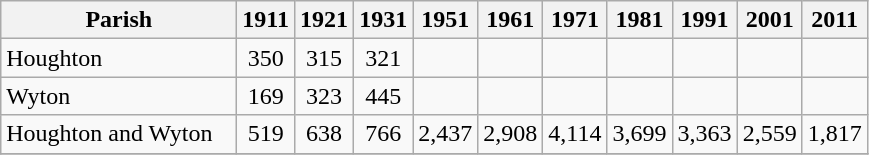<table class="wikitable" style="text-align:center;">
<tr>
<th width="150">Parish<br></th>
<th width="30">1911<br></th>
<th width="30">1921<br></th>
<th width="30">1931<br></th>
<th width="30">1951<br></th>
<th width="30">1961<br></th>
<th width="30">1971<br></th>
<th width="30">1981<br></th>
<th width="30">1991<br></th>
<th width="30">2001<br></th>
<th width="30">2011<br></th>
</tr>
<tr>
<td align=left>Houghton</td>
<td align="center">350</td>
<td align="center">315</td>
<td align="center">321</td>
<td align="center"></td>
<td align="center"></td>
<td align="center"></td>
<td align="center"></td>
<td align="center"></td>
<td align="center"></td>
<td align="center"></td>
</tr>
<tr>
<td align=left>Wyton</td>
<td align="center">169</td>
<td align="center">323</td>
<td align="center">445</td>
<td align="center"></td>
<td align="center"></td>
<td align="center"></td>
<td align="center"></td>
<td align="center"></td>
<td align="center"></td>
<td align="center"></td>
</tr>
<tr>
<td align=left>Houghton and Wyton</td>
<td align="center">519</td>
<td align="center">638</td>
<td align="center">766</td>
<td align="center">2,437</td>
<td align="center">2,908</td>
<td align="center">4,114</td>
<td align="center">3,699</td>
<td align="center">3,363</td>
<td align="center">2,559</td>
<td align="center">1,817</td>
</tr>
<tr>
</tr>
</table>
